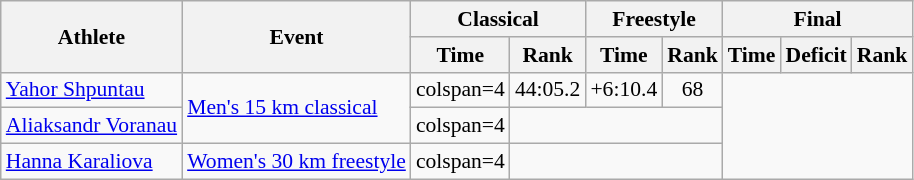<table class=wikitable style=font-size:90%;text-align:center>
<tr>
<th rowspan=2>Athlete</th>
<th rowspan=2>Event</th>
<th colspan=2>Classical</th>
<th colspan=2>Freestyle</th>
<th colspan=3>Final</th>
</tr>
<tr>
<th>Time</th>
<th>Rank</th>
<th>Time</th>
<th>Rank</th>
<th>Time</th>
<th>Deficit</th>
<th>Rank</th>
</tr>
<tr>
<td align=left><a href='#'>Yahor Shpuntau</a></td>
<td align=left rowspan=2><a href='#'>Men's 15 km classical</a></td>
<td>colspan=4 </td>
<td>44:05.2</td>
<td>+6:10.4</td>
<td>68</td>
</tr>
<tr>
<td align=left><a href='#'>Aliaksandr Voranau</a></td>
<td>colspan=4 </td>
<td colspan=3></td>
</tr>
<tr align=center>
<td align=left><a href='#'>Hanna Karaliova</a></td>
<td align=left><a href='#'>Women's 30 km freestyle</a></td>
<td>colspan=4 </td>
<td colspan=3></td>
</tr>
</table>
